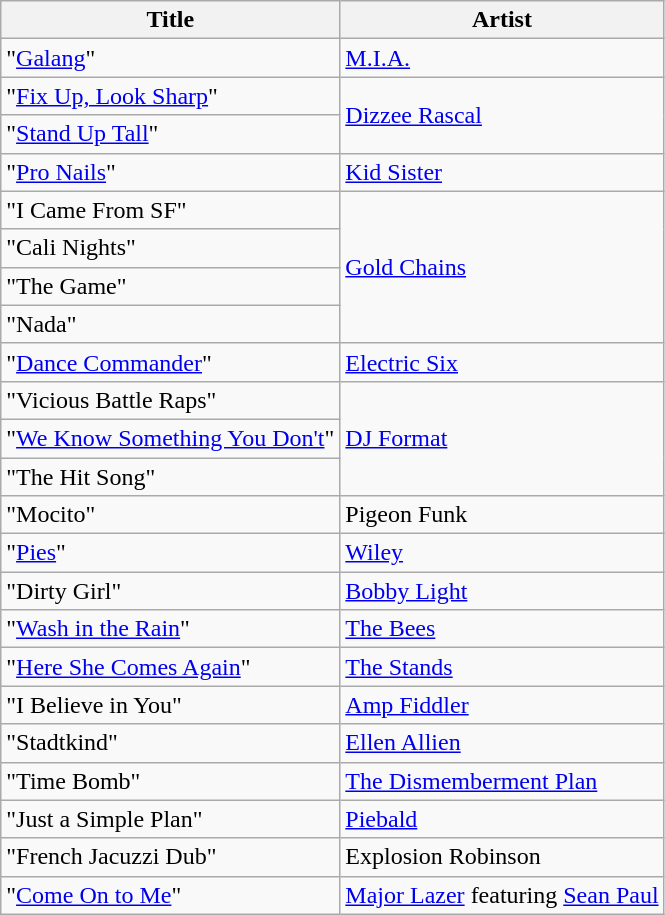<table class="wikitable">
<tr>
<th>Title</th>
<th>Artist</th>
</tr>
<tr>
<td>"<a href='#'>Galang</a>"</td>
<td><a href='#'>M.I.A.</a></td>
</tr>
<tr>
<td>"<a href='#'>Fix Up, Look Sharp</a>"</td>
<td rowspan=2><a href='#'>Dizzee Rascal</a></td>
</tr>
<tr>
<td>"<a href='#'>Stand Up Tall</a>"</td>
</tr>
<tr>
<td>"<a href='#'>Pro Nails</a>"</td>
<td><a href='#'>Kid Sister</a></td>
</tr>
<tr>
<td>"I Came From SF"</td>
<td rowspan=4><a href='#'>Gold Chains</a></td>
</tr>
<tr>
<td>"Cali Nights"</td>
</tr>
<tr>
<td>"The Game"</td>
</tr>
<tr>
<td>"Nada"</td>
</tr>
<tr>
<td>"<a href='#'>Dance Commander</a>"</td>
<td><a href='#'>Electric Six</a></td>
</tr>
<tr>
<td>"Vicious Battle Raps"</td>
<td rowspan=3><a href='#'>DJ Format</a></td>
</tr>
<tr>
<td>"<a href='#'>We Know Something You Don't</a>"</td>
</tr>
<tr>
<td>"The Hit Song"</td>
</tr>
<tr>
<td>"Mocito"</td>
<td>Pigeon Funk</td>
</tr>
<tr>
<td>"<a href='#'>Pies</a>"</td>
<td><a href='#'>Wiley</a></td>
</tr>
<tr>
<td>"Dirty Girl"</td>
<td><a href='#'>Bobby Light</a></td>
</tr>
<tr>
<td>"<a href='#'>Wash in the Rain</a>"</td>
<td><a href='#'>The Bees</a></td>
</tr>
<tr>
<td>"<a href='#'>Here She Comes Again</a>"</td>
<td><a href='#'>The Stands</a></td>
</tr>
<tr>
<td>"I Believe in You"</td>
<td><a href='#'>Amp Fiddler</a></td>
</tr>
<tr>
<td>"Stadtkind"</td>
<td><a href='#'>Ellen Allien</a></td>
</tr>
<tr>
<td>"Time Bomb"</td>
<td><a href='#'>The Dismemberment Plan</a></td>
</tr>
<tr>
<td>"Just a Simple Plan"</td>
<td><a href='#'>Piebald</a></td>
</tr>
<tr>
<td>"French Jacuzzi Dub"</td>
<td>Explosion Robinson</td>
</tr>
<tr>
<td>"<a href='#'>Come On to Me</a>"</td>
<td><a href='#'>Major Lazer</a> featuring <a href='#'>Sean Paul</a></td>
</tr>
</table>
